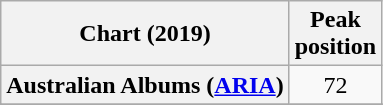<table class="wikitable sortable plainrowheaders" style="text-align:center">
<tr>
<th scope="col">Chart (2019)</th>
<th scope="col">Peak<br>position</th>
</tr>
<tr>
<th scope="row">Australian Albums (<a href='#'>ARIA</a>)</th>
<td>72</td>
</tr>
<tr>
</tr>
<tr>
</tr>
<tr>
</tr>
<tr>
</tr>
<tr>
</tr>
<tr>
</tr>
<tr>
</tr>
</table>
